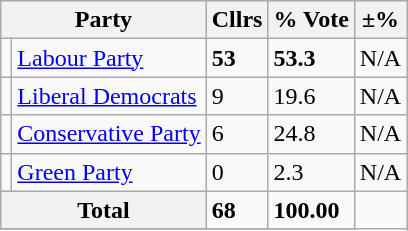<table class="wikitable">
<tr>
<th colspan="2">Party</th>
<th>Cllrs</th>
<th>% Vote</th>
<th>±%</th>
</tr>
<tr>
<td></td>
<td><a href='#'>Labour Party</a></td>
<td><strong>53</strong></td>
<td><strong>53.3</strong></td>
<td>N/A</td>
</tr>
<tr>
<td></td>
<td><a href='#'>Liberal Democrats</a></td>
<td>9</td>
<td>19.6</td>
<td>N/A</td>
</tr>
<tr>
<td></td>
<td><a href='#'>Conservative Party</a></td>
<td>6</td>
<td>24.8</td>
<td>N/A</td>
</tr>
<tr>
<td></td>
<td><a href='#'>Green Party</a></td>
<td>0</td>
<td>2.3</td>
<td>N/A</td>
</tr>
<tr>
<th colspan="2">Total</th>
<td><strong>68</strong></td>
<td><strong>100.00</strong></td>
</tr>
<tr>
</tr>
</table>
